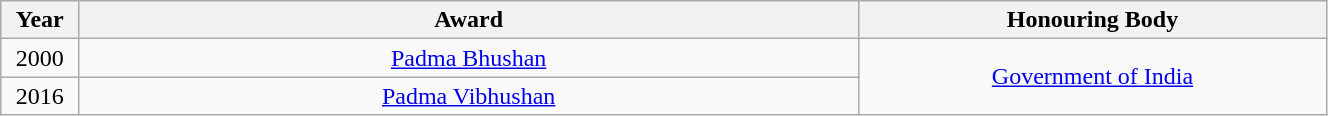<table class="wikitable" style="width:70%;">
<tr>
<th width=5%>Year</th>
<th style="width:50%;">Award</th>
<th style="width:30%;">Honouring Body</th>
</tr>
<tr>
<td style="text-align:center;">2000</td>
<td style="text-align:center;"><a href='#'>Padma Bhushan</a></td>
<td rowspan="2" style="text-align:center;"><a href='#'>Government of India</a></td>
</tr>
<tr>
<td style="text-align:center;">2016</td>
<td style="text-align:center;"><a href='#'>Padma Vibhushan</a></td>
</tr>
</table>
